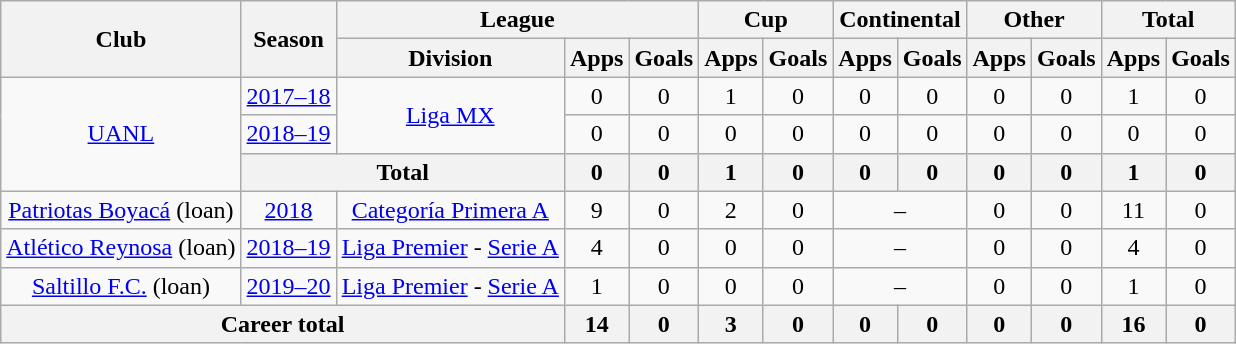<table class="wikitable" style="text-align: center">
<tr>
<th rowspan="2">Club</th>
<th rowspan="2">Season</th>
<th colspan="3">League</th>
<th colspan="2">Cup</th>
<th colspan="2">Continental</th>
<th colspan="2">Other</th>
<th colspan="2">Total</th>
</tr>
<tr>
<th>Division</th>
<th>Apps</th>
<th>Goals</th>
<th>Apps</th>
<th>Goals</th>
<th>Apps</th>
<th>Goals</th>
<th>Apps</th>
<th>Goals</th>
<th>Apps</th>
<th>Goals</th>
</tr>
<tr>
<td rowspan="3"><a href='#'>UANL</a></td>
<td><a href='#'>2017–18</a></td>
<td rowspan="2"><a href='#'>Liga MX</a></td>
<td>0</td>
<td>0</td>
<td>1</td>
<td>0</td>
<td>0</td>
<td>0</td>
<td>0</td>
<td>0</td>
<td>1</td>
<td>0</td>
</tr>
<tr>
<td><a href='#'>2018–19</a></td>
<td>0</td>
<td>0</td>
<td>0</td>
<td>0</td>
<td>0</td>
<td>0</td>
<td>0</td>
<td>0</td>
<td>0</td>
<td>0</td>
</tr>
<tr>
<th colspan="2"><strong>Total</strong></th>
<th>0</th>
<th>0</th>
<th>1</th>
<th>0</th>
<th>0</th>
<th>0</th>
<th>0</th>
<th>0</th>
<th>1</th>
<th>0</th>
</tr>
<tr>
<td><a href='#'>Patriotas Boyacá</a> (loan)</td>
<td><a href='#'>2018</a></td>
<td><a href='#'>Categoría Primera A</a></td>
<td>9</td>
<td>0</td>
<td>2</td>
<td>0</td>
<td colspan="2">–</td>
<td>0</td>
<td>0</td>
<td>11</td>
<td>0</td>
</tr>
<tr>
<td><a href='#'>Atlético Reynosa</a> (loan)</td>
<td><a href='#'>2018–19</a></td>
<td><a href='#'>Liga Premier</a> - <a href='#'>Serie A</a></td>
<td>4</td>
<td>0</td>
<td>0</td>
<td>0</td>
<td colspan="2">–</td>
<td>0</td>
<td>0</td>
<td>4</td>
<td>0</td>
</tr>
<tr>
<td><a href='#'>Saltillo F.C.</a> (loan)</td>
<td><a href='#'>2019–20</a></td>
<td><a href='#'>Liga Premier</a> - <a href='#'>Serie A</a></td>
<td>1</td>
<td>0</td>
<td>0</td>
<td>0</td>
<td colspan="2">–</td>
<td>0</td>
<td>0</td>
<td>1</td>
<td>0</td>
</tr>
<tr>
<th colspan="3"><strong>Career total</strong></th>
<th>14</th>
<th>0</th>
<th>3</th>
<th>0</th>
<th>0</th>
<th>0</th>
<th>0</th>
<th>0</th>
<th>16</th>
<th>0</th>
</tr>
</table>
